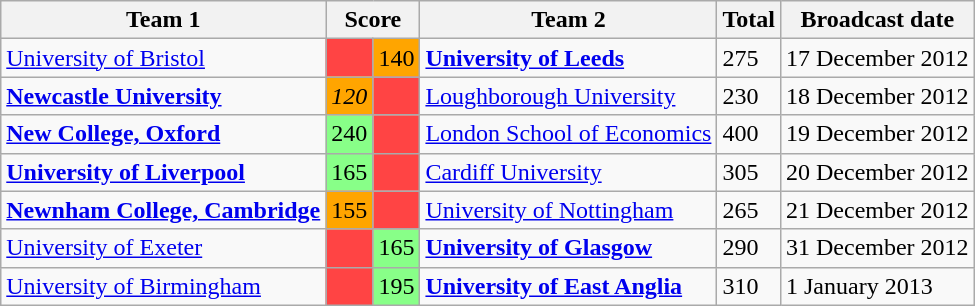<table class="wikitable">
<tr>
<th>Team 1</th>
<th colspan=2>Score</th>
<th>Team 2</th>
<th>Total</th>
<th>Broadcast date</th>
</tr>
<tr>
<td><a href='#'>University of Bristol</a></td>
<td style="background:#f44;"></td>
<td style="background:orange">140</td>
<td><strong><a href='#'>University of Leeds</a></strong></td>
<td>275</td>
<td>17 December 2012</td>
</tr>
<tr>
<td><strong><a href='#'>Newcastle University</a></strong></td>
<td style="background:orange"><em>120</em></td>
<td style="background:#f44;"></td>
<td><a href='#'>Loughborough University</a></td>
<td>230</td>
<td>18 December 2012</td>
</tr>
<tr>
<td><strong><a href='#'>New College, Oxford</a></strong></td>
<td style="background:#88ff88">240</td>
<td style="background:#f44;"></td>
<td><a href='#'>London School of Economics</a></td>
<td>400</td>
<td>19 December 2012</td>
</tr>
<tr>
<td><strong><a href='#'>University of Liverpool</a></strong></td>
<td style="background:#88ff88">165</td>
<td style="background:#f44;"></td>
<td><a href='#'>Cardiff University</a></td>
<td>305</td>
<td>20 December 2012</td>
</tr>
<tr>
<td><strong><a href='#'>Newnham College, Cambridge</a></strong></td>
<td style="background:orange">155</td>
<td style="background:#f44;"></td>
<td><a href='#'>University of Nottingham</a></td>
<td>265</td>
<td>21 December 2012</td>
</tr>
<tr>
<td><a href='#'>University of Exeter</a></td>
<td style="background:#f44;"></td>
<td style="background:#88ff88">165</td>
<td><strong><a href='#'>University of Glasgow</a></strong></td>
<td>290</td>
<td>31 December 2012</td>
</tr>
<tr>
<td><a href='#'>University of Birmingham</a></td>
<td style="background:#f44;"></td>
<td style="background:#88ff88">195</td>
<td><strong><a href='#'>University of East Anglia</a></strong></td>
<td>310</td>
<td>1 January 2013</td>
</tr>
</table>
